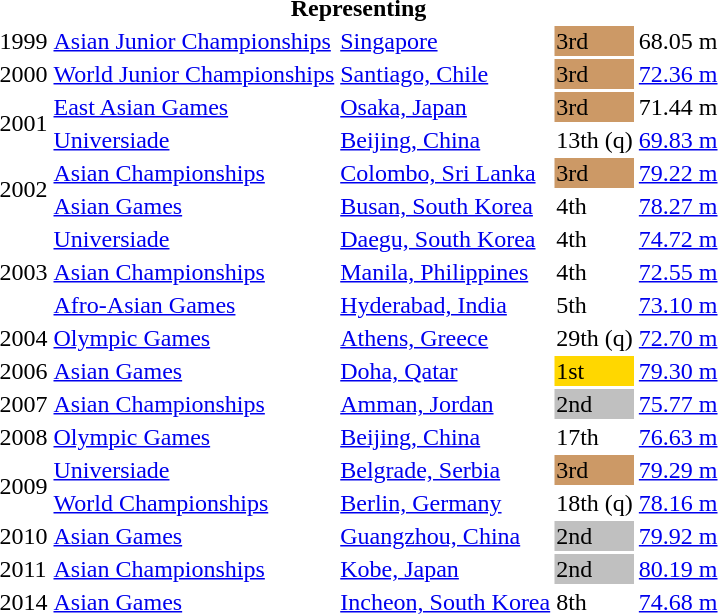<table>
<tr>
<th colspan="5">Representing </th>
</tr>
<tr>
<td>1999</td>
<td><a href='#'>Asian Junior Championships</a></td>
<td><a href='#'>Singapore</a></td>
<td bgcolor="cc9966">3rd</td>
<td>68.05 m</td>
</tr>
<tr>
<td>2000</td>
<td><a href='#'>World Junior Championships</a></td>
<td><a href='#'>Santiago, Chile</a></td>
<td bgcolor="cc9966">3rd</td>
<td><a href='#'>72.36 m</a></td>
</tr>
<tr>
<td rowspan=2>2001</td>
<td><a href='#'>East Asian Games</a></td>
<td><a href='#'>Osaka, Japan</a></td>
<td bgcolor="cc9966">3rd</td>
<td>71.44 m</td>
</tr>
<tr>
<td><a href='#'>Universiade</a></td>
<td><a href='#'>Beijing, China</a></td>
<td>13th (q)</td>
<td><a href='#'>69.83 m</a></td>
</tr>
<tr>
<td rowspan=2>2002</td>
<td><a href='#'>Asian Championships</a></td>
<td><a href='#'>Colombo, Sri Lanka</a></td>
<td bgcolor="cc9966">3rd</td>
<td><a href='#'>79.22 m</a></td>
</tr>
<tr>
<td><a href='#'>Asian Games</a></td>
<td><a href='#'>Busan, South Korea</a></td>
<td>4th</td>
<td><a href='#'>78.27 m</a></td>
</tr>
<tr>
<td rowspan=3>2003</td>
<td><a href='#'>Universiade</a></td>
<td><a href='#'>Daegu, South Korea</a></td>
<td>4th</td>
<td><a href='#'>74.72 m</a></td>
</tr>
<tr>
<td><a href='#'>Asian Championships</a></td>
<td><a href='#'>Manila, Philippines</a></td>
<td>4th</td>
<td><a href='#'>72.55 m</a></td>
</tr>
<tr>
<td><a href='#'>Afro-Asian Games</a></td>
<td><a href='#'>Hyderabad, India</a></td>
<td>5th</td>
<td><a href='#'>73.10 m</a></td>
</tr>
<tr>
<td>2004</td>
<td><a href='#'>Olympic Games</a></td>
<td><a href='#'>Athens, Greece</a></td>
<td>29th (q)</td>
<td><a href='#'>72.70 m</a></td>
</tr>
<tr>
<td>2006</td>
<td><a href='#'>Asian Games</a></td>
<td><a href='#'>Doha, Qatar</a></td>
<td bgcolor="gold">1st</td>
<td><a href='#'>79.30 m</a></td>
</tr>
<tr>
<td>2007</td>
<td><a href='#'>Asian Championships</a></td>
<td><a href='#'>Amman, Jordan</a></td>
<td bgcolor="silver">2nd</td>
<td><a href='#'>75.77 m</a></td>
</tr>
<tr>
<td>2008</td>
<td><a href='#'>Olympic Games</a></td>
<td><a href='#'>Beijing, China</a></td>
<td>17th</td>
<td><a href='#'>76.63 m</a></td>
</tr>
<tr>
<td rowspan=2>2009</td>
<td><a href='#'>Universiade</a></td>
<td><a href='#'>Belgrade, Serbia</a></td>
<td bgcolor="cc9966">3rd</td>
<td><a href='#'>79.29 m</a></td>
</tr>
<tr>
<td><a href='#'>World Championships</a></td>
<td><a href='#'>Berlin, Germany</a></td>
<td>18th (q)</td>
<td><a href='#'>78.16 m</a></td>
</tr>
<tr>
<td>2010</td>
<td><a href='#'>Asian Games</a></td>
<td><a href='#'>Guangzhou, China</a></td>
<td bgcolor="silver">2nd</td>
<td><a href='#'>79.92 m</a></td>
</tr>
<tr>
<td>2011</td>
<td><a href='#'>Asian Championships</a></td>
<td><a href='#'>Kobe, Japan</a></td>
<td bgcolor="silver">2nd</td>
<td><a href='#'>80.19 m</a></td>
</tr>
<tr>
<td>2014</td>
<td><a href='#'>Asian Games</a></td>
<td><a href='#'>Incheon, South Korea</a></td>
<td>8th</td>
<td><a href='#'>74.68 m</a></td>
</tr>
</table>
